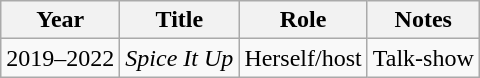<table class="wikitable sortable">
<tr>
<th>Year</th>
<th>Title</th>
<th>Role</th>
<th scope="col" class="unsortable">Notes</th>
</tr>
<tr>
<td>2019–2022</td>
<td><em>Spice It Up</em></td>
<td>Herself/host</td>
<td>Talk-show</td>
</tr>
</table>
